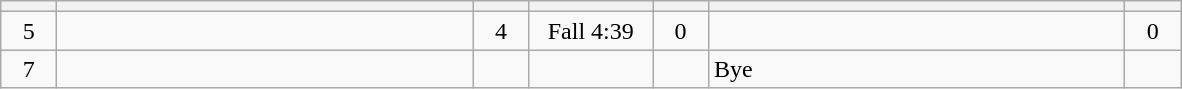<table class="wikitable" style="text-align: center;">
<tr>
<th width=30></th>
<th width=270></th>
<th width=30></th>
<th width=75></th>
<th width=30></th>
<th width=270></th>
<th width=30></th>
</tr>
<tr>
<td>5</td>
<td align=left></td>
<td>4</td>
<td>Fall 4:39</td>
<td>0</td>
<td align=left><strong></strong></td>
<td>0</td>
</tr>
<tr>
<td>7</td>
<td align=left><strong></strong></td>
<td></td>
<td></td>
<td></td>
<td align=left>Bye</td>
<td></td>
</tr>
</table>
